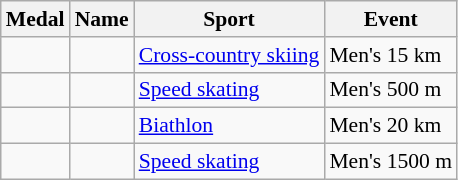<table class="wikitable sortable" style="font-size:90%">
<tr>
<th>Medal</th>
<th>Name</th>
<th>Sport</th>
<th>Event</th>
</tr>
<tr>
<td></td>
<td></td>
<td><a href='#'>Cross-country skiing</a></td>
<td>Men's 15 km</td>
</tr>
<tr>
<td></td>
<td></td>
<td><a href='#'>Speed skating</a></td>
<td>Men's 500 m</td>
</tr>
<tr>
<td></td>
<td></td>
<td><a href='#'>Biathlon</a></td>
<td>Men's 20 km</td>
</tr>
<tr>
<td></td>
<td></td>
<td><a href='#'>Speed skating</a></td>
<td>Men's 1500 m</td>
</tr>
</table>
